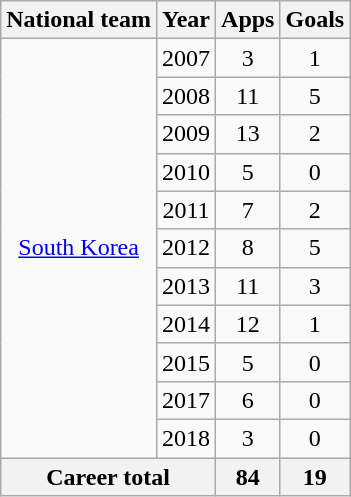<table class="wikitable" style="text-align:center">
<tr>
<th>National team</th>
<th>Year</th>
<th>Apps</th>
<th>Goals</th>
</tr>
<tr>
<td rowspan="11"><a href='#'>South Korea</a></td>
<td>2007</td>
<td>3</td>
<td>1</td>
</tr>
<tr>
<td>2008</td>
<td>11</td>
<td>5</td>
</tr>
<tr>
<td>2009</td>
<td>13</td>
<td>2</td>
</tr>
<tr>
<td>2010</td>
<td>5</td>
<td>0</td>
</tr>
<tr>
<td>2011</td>
<td>7</td>
<td>2</td>
</tr>
<tr>
<td>2012</td>
<td>8</td>
<td>5</td>
</tr>
<tr>
<td>2013</td>
<td>11</td>
<td>3</td>
</tr>
<tr>
<td>2014</td>
<td>12</td>
<td>1</td>
</tr>
<tr>
<td>2015</td>
<td>5</td>
<td>0</td>
</tr>
<tr>
<td>2017</td>
<td>6</td>
<td>0</td>
</tr>
<tr>
<td>2018</td>
<td>3</td>
<td>0</td>
</tr>
<tr>
<th colspan="2">Career total</th>
<th>84</th>
<th>19</th>
</tr>
</table>
